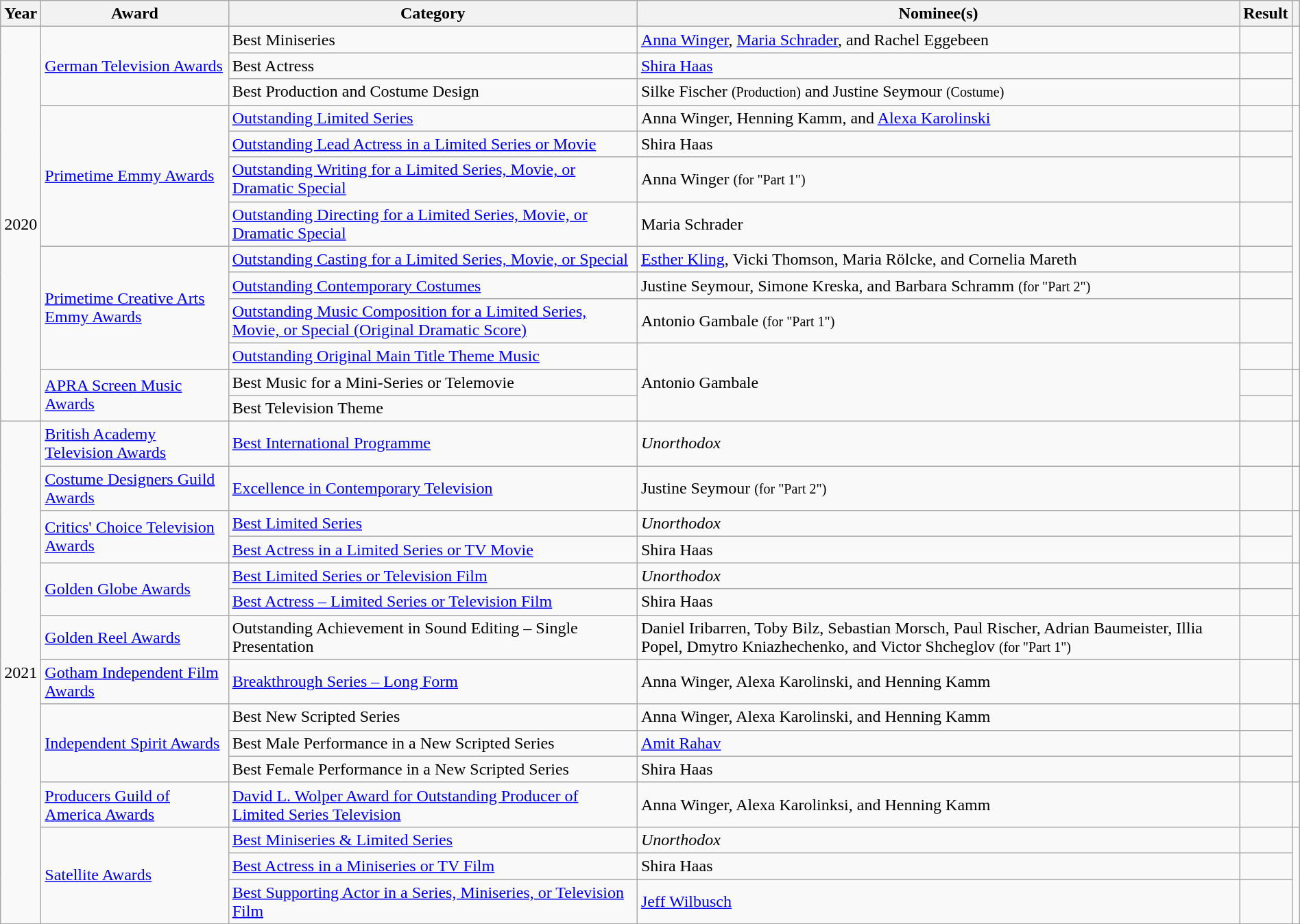<table class="wikitable" style="width:100%">
<tr>
<th scope="col">Year</th>
<th scope="col">Award</th>
<th scope="col">Category</th>
<th scope="col">Nominee(s)</th>
<th scope="col">Result</th>
<th scope="col" class="unsortable"></th>
</tr>
<tr>
<td rowspan="13" style="text-align:center;">2020</td>
<td rowspan="3"><a href='#'>German Television Awards</a></td>
<td>Best Miniseries</td>
<td><a href='#'>Anna Winger</a>, <a href='#'>Maria Schrader</a>, and Rachel Eggebeen</td>
<td></td>
<td align="center" rowspan="3"></td>
</tr>
<tr>
<td>Best Actress</td>
<td><a href='#'>Shira Haas</a></td>
<td></td>
</tr>
<tr>
<td>Best Production and Costume Design</td>
<td>Silke Fischer <small>(Production)</small> and Justine Seymour <small>(Costume)</small></td>
<td></td>
</tr>
<tr>
<td rowspan="4"><a href='#'>Primetime Emmy Awards</a></td>
<td><a href='#'>Outstanding Limited Series</a></td>
<td>Anna Winger, Henning Kamm, and <a href='#'>Alexa Karolinski</a></td>
<td></td>
<td align="center" rowspan="8"></td>
</tr>
<tr>
<td><a href='#'>Outstanding Lead Actress in a Limited Series or Movie</a></td>
<td>Shira Haas</td>
<td></td>
</tr>
<tr>
<td><a href='#'>Outstanding Writing for a Limited Series, Movie, or Dramatic Special</a></td>
<td>Anna Winger <small>(for "Part 1")</small></td>
<td></td>
</tr>
<tr>
<td><a href='#'>Outstanding Directing for a Limited Series, Movie, or Dramatic Special</a></td>
<td>Maria Schrader</td>
<td></td>
</tr>
<tr>
<td rowspan="4"><a href='#'>Primetime Creative Arts Emmy Awards</a></td>
<td><a href='#'>Outstanding Casting for a Limited Series, Movie, or Special</a></td>
<td><a href='#'>Esther Kling</a>, Vicki Thomson, Maria Rölcke, and Cornelia Mareth</td>
<td></td>
</tr>
<tr>
<td><a href='#'>Outstanding Contemporary Costumes</a></td>
<td>Justine Seymour, Simone Kreska, and Barbara Schramm <small>(for "Part 2")</small></td>
<td></td>
</tr>
<tr>
<td><a href='#'>Outstanding Music Composition for a Limited Series, Movie, or Special (Original Dramatic Score)</a></td>
<td>Antonio Gambale <small>(for "Part 1")</small></td>
<td></td>
</tr>
<tr>
<td><a href='#'>Outstanding Original Main Title Theme Music</a></td>
<td rowspan="3">Antonio Gambale</td>
<td></td>
</tr>
<tr>
<td rowspan="2"><a href='#'>APRA Screen Music Awards</a></td>
<td>Best Music for a Mini-Series or Telemovie</td>
<td></td>
<td align="center" rowspan="2"></td>
</tr>
<tr>
<td>Best Television Theme</td>
<td></td>
</tr>
<tr>
<td rowspan="15" style="text-align:center;">2021</td>
<td><a href='#'>British Academy Television Awards</a></td>
<td><a href='#'>Best International Programme</a></td>
<td><em>Unorthodox</em></td>
<td></td>
<td align="center"></td>
</tr>
<tr>
<td><a href='#'>Costume Designers Guild Awards</a></td>
<td><a href='#'>Excellence in Contemporary Television</a></td>
<td>Justine Seymour <small>(for "Part 2")</small></td>
<td></td>
<td align="center"></td>
</tr>
<tr>
<td rowspan="2"><a href='#'>Critics' Choice Television Awards</a></td>
<td><a href='#'>Best Limited Series</a></td>
<td><em>Unorthodox</em></td>
<td></td>
<td align="center" rowspan="2"></td>
</tr>
<tr>
<td><a href='#'>Best Actress in a Limited Series or TV Movie</a></td>
<td>Shira Haas</td>
<td></td>
</tr>
<tr>
<td rowspan="2"><a href='#'>Golden Globe Awards</a></td>
<td><a href='#'>Best Limited Series or Television Film</a></td>
<td><em>Unorthodox</em></td>
<td></td>
<td align="center" rowspan="2"></td>
</tr>
<tr>
<td><a href='#'>Best Actress – Limited Series or Television Film</a></td>
<td>Shira Haas</td>
<td></td>
</tr>
<tr>
<td><a href='#'>Golden Reel Awards</a></td>
<td>Outstanding Achievement in Sound Editing – Single Presentation</td>
<td>Daniel Iribarren, Toby Bilz, Sebastian Morsch, Paul Rischer, Adrian Baumeister, Illia Popel, Dmytro Kniazhechenko, and Victor Shcheglov <small>(for "Part 1")</small></td>
<td></td>
<td align="center"></td>
</tr>
<tr>
<td><a href='#'>Gotham Independent Film Awards</a></td>
<td><a href='#'>Breakthrough Series – Long Form</a></td>
<td>Anna Winger, Alexa Karolinski, and Henning Kamm</td>
<td></td>
<td align="center"></td>
</tr>
<tr>
<td rowspan="3"><a href='#'>Independent Spirit Awards</a></td>
<td>Best New Scripted Series</td>
<td>Anna Winger, Alexa Karolinski, and Henning Kamm</td>
<td></td>
<td align="center" rowspan="3"></td>
</tr>
<tr>
<td>Best Male Performance in a New Scripted Series</td>
<td><a href='#'>Amit Rahav</a></td>
<td></td>
</tr>
<tr>
<td>Best Female Performance in a New Scripted Series</td>
<td>Shira Haas</td>
<td></td>
</tr>
<tr>
<td><a href='#'>Producers Guild of America Awards</a></td>
<td><a href='#'>David L. Wolper Award for Outstanding Producer of Limited Series Television</a></td>
<td>Anna Winger, Alexa Karolinksi, and Henning Kamm</td>
<td></td>
<td align="center"></td>
</tr>
<tr>
<td rowspan="3"><a href='#'>Satellite Awards</a></td>
<td><a href='#'>Best Miniseries & Limited Series</a></td>
<td><em>Unorthodox</em></td>
<td></td>
<td align="center" rowspan="3"></td>
</tr>
<tr>
<td><a href='#'>Best Actress in a Miniseries or TV Film</a></td>
<td>Shira Haas</td>
<td></td>
</tr>
<tr>
<td><a href='#'>Best Supporting Actor in a Series, Miniseries, or Television Film</a></td>
<td><a href='#'>Jeff Wilbusch</a></td>
<td></td>
</tr>
</table>
